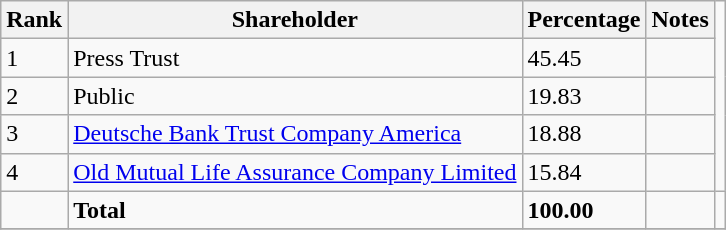<table class="wikitable sortable" style="margin: 0.5em auto">
<tr>
<th>Rank</th>
<th>Shareholder</th>
<th>Percentage</th>
<th>Notes</th>
</tr>
<tr>
<td>1</td>
<td>Press Trust</td>
<td>45.45</td>
<td></td>
</tr>
<tr>
<td>2</td>
<td>Public</td>
<td>19.83</td>
<td></td>
</tr>
<tr>
<td>3</td>
<td><a href='#'>Deutsche Bank Trust Company America</a></td>
<td>18.88</td>
<td></td>
</tr>
<tr>
<td>4</td>
<td><a href='#'>Old Mutual Life Assurance Company Limited</a></td>
<td>15.84</td>
<td></td>
</tr>
<tr>
<td></td>
<td><strong>Total</strong></td>
<td><strong>100.00</strong></td>
<td></td>
<td></td>
</tr>
<tr>
</tr>
</table>
